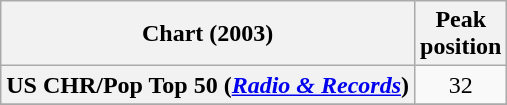<table class="wikitable plainrowheaders" style="text-align:center">
<tr>
<th>Chart (2003)</th>
<th>Peak<br>position</th>
</tr>
<tr>
<th scope="row">US CHR/Pop Top 50 (<em><a href='#'>Radio & Records</a></em>)</th>
<td>32</td>
</tr>
<tr>
</tr>
</table>
